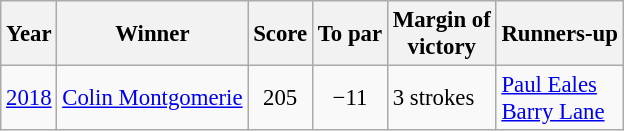<table class="wikitable" style="font-size:95%">
<tr>
<th>Year</th>
<th>Winner</th>
<th>Score</th>
<th>To par</th>
<th>Margin of<br>victory</th>
<th>Runners-up</th>
</tr>
<tr>
<td><a href='#'>2018</a></td>
<td> <a href='#'>Colin Montgomerie</a></td>
<td align=center>205</td>
<td align=center>−11</td>
<td>3 strokes</td>
<td> <a href='#'>Paul Eales</a><br> <a href='#'>Barry Lane</a></td>
</tr>
</table>
